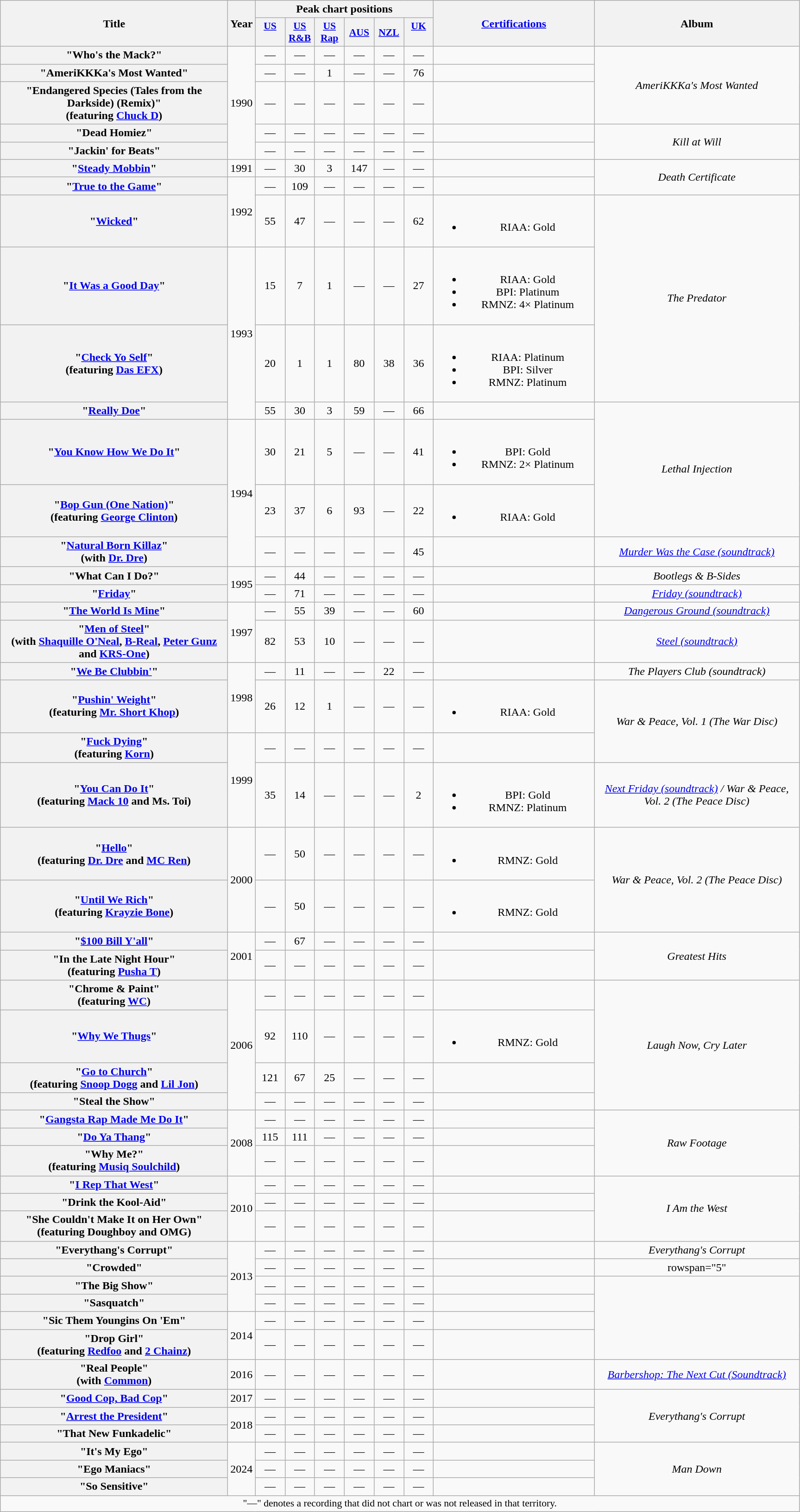<table class="wikitable plainrowheaders" style="text-align:center;">
<tr>
<th scope="col" rowspan="2" style="width:20em;">Title</th>
<th scope="col" rowspan="2" style="width:1em;">Year</th>
<th scope="col" colspan="6">Peak chart positions</th>
<th scope="col" rowspan="2" style="width:14em;"><a href='#'>Certifications</a></th>
<th scope="col" rowspan="2" style="width:18em;">Album</th>
</tr>
<tr>
<th scope="col" style="width:2.5em;font-size:90%;"><a href='#'>US</a><br><br></th>
<th scope="col" style="width:2.5em;font-size:90%;"><a href='#'>US<br>R&B</a><br></th>
<th scope="col" style="width:2.5em;font-size:90%;"><a href='#'>US<br>Rap</a><br></th>
<th scope="col" style="width:2.5em;font-size:90%;"><a href='#'>AUS</a><br></th>
<th scope="col" style="width:2.5em;font-size:90%;"><a href='#'>NZL</a><br></th>
<th scope="col" style="width:2.5em;font-size:90%;"><a href='#'>UK</a><br><br></th>
</tr>
<tr>
<th scope="row">"Who's the Mack?"</th>
<td rowspan="5">1990</td>
<td>—</td>
<td>—</td>
<td>—</td>
<td>—</td>
<td>—</td>
<td>—</td>
<td></td>
<td rowspan="3"><em>AmeriKKKa's Most Wanted</em></td>
</tr>
<tr>
<th scope="row">"AmeriKKKa's Most Wanted"</th>
<td>—</td>
<td>—</td>
<td>1</td>
<td>—</td>
<td>—</td>
<td>76</td>
<td></td>
</tr>
<tr>
<th scope="row">"Endangered Species (Tales from the Darkside) (Remix)"<br><span>(featuring <a href='#'>Chuck D</a>)</span></th>
<td>—</td>
<td>—</td>
<td>—</td>
<td>—</td>
<td>—</td>
<td>—</td>
<td></td>
</tr>
<tr>
<th scope="row">"Dead Homiez"</th>
<td>—</td>
<td>—</td>
<td>—</td>
<td>—</td>
<td>—</td>
<td>—</td>
<td></td>
<td rowspan="2"><em>Kill at Will</em></td>
</tr>
<tr>
<th scope="row">"Jackin' for Beats"</th>
<td>—</td>
<td>—</td>
<td>—</td>
<td>—</td>
<td>—</td>
<td>—</td>
<td></td>
</tr>
<tr>
<th scope="row">"<a href='#'>Steady Mobbin</a>"</th>
<td>1991</td>
<td>—</td>
<td>30</td>
<td>3</td>
<td>147</td>
<td>—</td>
<td>—</td>
<td></td>
<td rowspan="2"><em>Death Certificate</em></td>
</tr>
<tr>
<th scope="row">"<a href='#'>True to the Game</a>"</th>
<td rowspan="2">1992</td>
<td>—</td>
<td>109</td>
<td>—</td>
<td>—</td>
<td>—</td>
<td>—</td>
<td></td>
</tr>
<tr>
<th scope="row">"<a href='#'>Wicked</a>"</th>
<td>55</td>
<td>47</td>
<td>—</td>
<td>—</td>
<td>—</td>
<td>62</td>
<td><br><ul><li>RIAA: Gold</li></ul></td>
<td rowspan="3"><em>The Predator</em></td>
</tr>
<tr>
<th scope="row">"<a href='#'>It Was a Good Day</a>"</th>
<td rowspan="3">1993</td>
<td>15</td>
<td>7</td>
<td>1</td>
<td>—</td>
<td>—</td>
<td>27</td>
<td><br><ul><li>RIAA: Gold</li><li>BPI: Platinum</li><li>RMNZ: 4× Platinum</li></ul></td>
</tr>
<tr>
<th scope="row">"<a href='#'>Check Yo Self</a>"<br><span>(featuring <a href='#'>Das EFX</a>)</span></th>
<td>20</td>
<td>1</td>
<td>1</td>
<td>80</td>
<td>38</td>
<td>36</td>
<td><br><ul><li>RIAA: Platinum</li><li>BPI: Silver</li><li>RMNZ: Platinum</li></ul></td>
</tr>
<tr>
<th scope="row">"<a href='#'>Really Doe</a>"</th>
<td>55</td>
<td>30</td>
<td>3</td>
<td>59</td>
<td>—</td>
<td>66</td>
<td></td>
<td rowspan="3"><em>Lethal Injection</em></td>
</tr>
<tr>
<th scope="row">"<a href='#'>You Know How We Do It</a>"</th>
<td rowspan="3">1994</td>
<td>30</td>
<td>21</td>
<td>5</td>
<td>—</td>
<td>—</td>
<td>41</td>
<td><br><ul><li>BPI: Gold</li><li>RMNZ: 2× Platinum</li></ul></td>
</tr>
<tr>
<th scope="row">"<a href='#'>Bop Gun (One Nation)</a>"<br><span>(featuring <a href='#'>George Clinton</a>)</span></th>
<td>23</td>
<td>37</td>
<td>6</td>
<td>93</td>
<td>—</td>
<td>22</td>
<td><br><ul><li>RIAA: Gold</li></ul></td>
</tr>
<tr>
<th scope="row">"<a href='#'>Natural Born Killaz</a>"<br><span>(with <a href='#'>Dr. Dre</a>)</span></th>
<td>—</td>
<td>—</td>
<td>—</td>
<td>—</td>
<td>—</td>
<td>45</td>
<td></td>
<td><em><a href='#'>Murder Was the Case (soundtrack)</a></em></td>
</tr>
<tr>
<th scope="row">"What Can I Do?"</th>
<td rowspan="2">1995</td>
<td>—</td>
<td>44</td>
<td>—</td>
<td>—</td>
<td>—</td>
<td>—</td>
<td></td>
<td><em>Bootlegs & B-Sides</em></td>
</tr>
<tr>
<th scope="row">"<a href='#'>Friday</a>"</th>
<td>—</td>
<td>71</td>
<td>—</td>
<td>—</td>
<td>—</td>
<td>—</td>
<td></td>
<td><em><a href='#'>Friday (soundtrack)</a></em></td>
</tr>
<tr>
<th scope="row">"<a href='#'>The World Is Mine</a>"</th>
<td rowspan="2">1997</td>
<td>—</td>
<td>55</td>
<td>39</td>
<td>—</td>
<td>—</td>
<td>60</td>
<td></td>
<td><em><a href='#'>Dangerous Ground (soundtrack)</a></em></td>
</tr>
<tr>
<th scope="row">"<a href='#'>Men of Steel</a>"<br><span>(with <a href='#'>Shaquille O'Neal</a>, <a href='#'>B-Real</a>, <a href='#'>Peter Gunz</a> and <a href='#'>KRS-One</a>)</span></th>
<td>82</td>
<td>53</td>
<td>10</td>
<td>—</td>
<td>—</td>
<td>—</td>
<td></td>
<td><em><a href='#'>Steel (soundtrack)</a></em></td>
</tr>
<tr>
<th scope="row">"<a href='#'>We Be Clubbin'</a>"</th>
<td rowspan="2">1998</td>
<td>—</td>
<td>11</td>
<td>—</td>
<td>—</td>
<td>22</td>
<td>—</td>
<td></td>
<td><em>The Players Club (soundtrack)</em></td>
</tr>
<tr>
<th scope="row">"<a href='#'>Pushin' Weight</a>"<br><span>(featuring <a href='#'>Mr. Short Khop</a>)</span></th>
<td>26</td>
<td>12</td>
<td>1</td>
<td>—</td>
<td>—</td>
<td>—</td>
<td><br><ul><li>RIAA: Gold</li></ul></td>
<td rowspan="2"><em>War & Peace, Vol. 1 (The War Disc)</em></td>
</tr>
<tr>
<th scope="row">"<a href='#'>Fuck Dying</a>"<br><span>(featuring <a href='#'>Korn</a>)</span></th>
<td rowspan="2">1999</td>
<td>—</td>
<td>—</td>
<td>—</td>
<td>—</td>
<td>—</td>
<td>—</td>
<td></td>
</tr>
<tr>
<th scope="row">"<a href='#'>You Can Do It</a>"<br><span>(featuring <a href='#'>Mack 10</a> and Ms. Toi)</span></th>
<td>35</td>
<td>14</td>
<td>—</td>
<td>—</td>
<td>—</td>
<td>2</td>
<td><br><ul><li>BPI: Gold</li><li>RMNZ: Platinum</li></ul></td>
<td><em><a href='#'>Next Friday (soundtrack)</a> / War & Peace, Vol. 2 (The Peace Disc)</em></td>
</tr>
<tr>
<th scope="row">"<a href='#'>Hello</a>"<br><span>(featuring <a href='#'>Dr. Dre</a> and <a href='#'>MC Ren</a>)</span></th>
<td rowspan="2">2000</td>
<td>—</td>
<td>50</td>
<td>—</td>
<td>—</td>
<td>—</td>
<td>—</td>
<td><br><ul><li>RMNZ: Gold</li></ul></td>
<td rowspan="2"><em>War & Peace, Vol. 2 (The Peace Disc)</em></td>
</tr>
<tr>
<th scope="row">"<a href='#'>Until We Rich</a>"<br><span>(featuring <a href='#'>Krayzie Bone</a>)</span></th>
<td>—</td>
<td>50</td>
<td>—</td>
<td>—</td>
<td>—</td>
<td>—</td>
<td><br><ul><li>RMNZ: Gold</li></ul></td>
</tr>
<tr>
<th scope="row">"<a href='#'>$100 Bill Y'all</a>"</th>
<td rowspan="2">2001</td>
<td>—</td>
<td>67</td>
<td>—</td>
<td>—</td>
<td>—</td>
<td>—</td>
<td></td>
<td rowspan="2"><em>Greatest Hits</em></td>
</tr>
<tr>
<th scope="row">"In the Late Night Hour"<br><span>(featuring <a href='#'>Pusha T</a>)</span></th>
<td>—</td>
<td>—</td>
<td>—</td>
<td>—</td>
<td>—</td>
<td>—</td>
<td></td>
</tr>
<tr>
<th scope="row">"Chrome & Paint"<br><span>(featuring <a href='#'>WC</a>)</span></th>
<td rowspan="4">2006</td>
<td>—</td>
<td>—</td>
<td>—</td>
<td>—</td>
<td>—</td>
<td>—</td>
<td></td>
<td rowspan="4"><em>Laugh Now, Cry Later</em></td>
</tr>
<tr>
<th scope="row">"<a href='#'>Why We Thugs</a>"</th>
<td>92</td>
<td>110</td>
<td>—</td>
<td>—</td>
<td>—</td>
<td>—</td>
<td><br><ul><li>RMNZ: Gold</li></ul></td>
</tr>
<tr>
<th scope="row">"<a href='#'>Go to Church</a>"<br><span>(featuring <a href='#'>Snoop Dogg</a> and <a href='#'>Lil Jon</a>)</span></th>
<td>121</td>
<td>67</td>
<td>25</td>
<td>—</td>
<td>—</td>
<td>—</td>
<td></td>
</tr>
<tr>
<th scope="row">"Steal the Show"</th>
<td>—</td>
<td>—</td>
<td>—</td>
<td>—</td>
<td>—</td>
<td>—</td>
<td></td>
</tr>
<tr>
<th scope="row">"<a href='#'>Gangsta Rap Made Me Do It</a>"</th>
<td rowspan="3">2008</td>
<td>—</td>
<td>—</td>
<td>—</td>
<td>—</td>
<td>—</td>
<td>—</td>
<td></td>
<td rowspan="3"><em>Raw Footage</em></td>
</tr>
<tr>
<th scope="row">"<a href='#'>Do Ya Thang</a>"</th>
<td>115</td>
<td>111</td>
<td>—</td>
<td>—</td>
<td>—</td>
<td>—</td>
<td></td>
</tr>
<tr>
<th scope="row">"Why Me?"<br><span>(featuring <a href='#'>Musiq Soulchild</a>)</span></th>
<td>—</td>
<td>—</td>
<td>—</td>
<td>—</td>
<td>—</td>
<td>—</td>
<td></td>
</tr>
<tr>
<th scope="row">"<a href='#'>I Rep That West</a>"</th>
<td rowspan="3">2010</td>
<td>—</td>
<td>—</td>
<td>—</td>
<td>—</td>
<td>—</td>
<td>—</td>
<td></td>
<td rowspan="3"><em>I Am the West</em></td>
</tr>
<tr>
<th scope="row">"Drink the Kool-Aid"</th>
<td>—</td>
<td>—</td>
<td>—</td>
<td>—</td>
<td>—</td>
<td>—</td>
<td></td>
</tr>
<tr>
<th scope="row">"She Couldn't Make It on Her Own"<br><span>(featuring Doughboy and OMG)</span></th>
<td>—</td>
<td>—</td>
<td>—</td>
<td>—</td>
<td>—</td>
<td>—</td>
<td></td>
</tr>
<tr>
<th scope="row">"Everythang's Corrupt"</th>
<td rowspan="4">2013</td>
<td>—</td>
<td>—</td>
<td>—</td>
<td>—</td>
<td>—</td>
<td>—</td>
<td></td>
<td><em>Everythang's Corrupt</em></td>
</tr>
<tr>
<th scope="row">"Crowded"</th>
<td>—</td>
<td>—</td>
<td>—</td>
<td>—</td>
<td>—</td>
<td>—</td>
<td></td>
<td>rowspan="5" </td>
</tr>
<tr>
<th scope="row">"The Big Show"</th>
<td>—</td>
<td>—</td>
<td>—</td>
<td>—</td>
<td>—</td>
<td>—</td>
<td></td>
</tr>
<tr>
<th scope="row">"Sasquatch"</th>
<td>—</td>
<td>—</td>
<td>—</td>
<td>—</td>
<td>—</td>
<td>—</td>
<td></td>
</tr>
<tr>
<th scope="row">"Sic Them Youngins On 'Em"</th>
<td rowspan="2">2014</td>
<td>—</td>
<td>—</td>
<td>—</td>
<td>—</td>
<td>—</td>
<td>—</td>
<td></td>
</tr>
<tr>
<th scope="row">"Drop Girl"<br><span>(featuring <a href='#'>Redfoo</a> and <a href='#'>2 Chainz</a>)</span></th>
<td>—</td>
<td>—</td>
<td>—</td>
<td>—</td>
<td>—</td>
<td>—</td>
<td></td>
</tr>
<tr>
<th scope="row">"Real People"<br><span>(with <a href='#'>Common</a>)</span></th>
<td>2016</td>
<td>—</td>
<td>—</td>
<td>—</td>
<td>—</td>
<td>—</td>
<td>—</td>
<td></td>
<td><em><a href='#'>Barbershop: The Next Cut (Soundtrack)</a></em></td>
</tr>
<tr>
<th scope="row">"<a href='#'>Good Cop, Bad Cop</a>"</th>
<td>2017</td>
<td>—</td>
<td>—</td>
<td>—</td>
<td>—</td>
<td>—</td>
<td>—</td>
<td></td>
<td rowspan="3"><em>Everythang's Corrupt</em></td>
</tr>
<tr>
<th scope="row">"<a href='#'>Arrest the President</a>"</th>
<td rowspan="2">2018</td>
<td>—</td>
<td>—</td>
<td>—</td>
<td>—</td>
<td>—</td>
<td>—</td>
<td></td>
</tr>
<tr>
<th scope="row">"That New Funkadelic"</th>
<td>—</td>
<td>—</td>
<td>—</td>
<td>—</td>
<td>—</td>
<td>—</td>
<td></td>
</tr>
<tr>
<th scope="row">"It's My Ego"</th>
<td rowspan="3">2024</td>
<td>—</td>
<td>—</td>
<td>—</td>
<td>—</td>
<td>—</td>
<td>—</td>
<td></td>
<td rowspan="3"><em>Man Down</em></td>
</tr>
<tr>
<th scope="row">"Ego Maniacs"<br></th>
<td>—</td>
<td>—</td>
<td>—</td>
<td>—</td>
<td>—</td>
<td>—</td>
<td></td>
</tr>
<tr>
<th scope="row">"So Sensitive"</th>
<td>—</td>
<td>—</td>
<td>—</td>
<td>—</td>
<td>—</td>
<td>—</td>
<td></td>
</tr>
<tr>
<td colspan="14" style="font-size:90%">"—" denotes a recording that did not chart or was not released in that territory.</td>
</tr>
</table>
